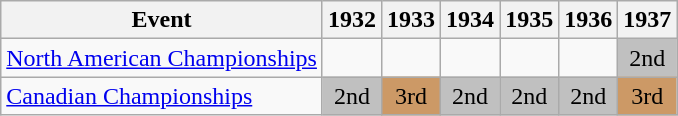<table class="wikitable">
<tr>
<th>Event</th>
<th>1932</th>
<th>1933</th>
<th>1934</th>
<th>1935</th>
<th>1936</th>
<th>1937</th>
</tr>
<tr>
<td><a href='#'>North American Championships</a></td>
<td></td>
<td></td>
<td></td>
<td></td>
<td></td>
<td align="center" bgcolor="silver">2nd</td>
</tr>
<tr>
<td><a href='#'>Canadian Championships</a></td>
<td align="center" bgcolor="silver">2nd</td>
<td align="center" bgcolor="cc9966">3rd</td>
<td align="center" bgcolor="silver">2nd</td>
<td align="center" bgcolor="silver">2nd</td>
<td align="center" bgcolor="silver">2nd</td>
<td align="center" bgcolor="cc9966">3rd</td>
</tr>
</table>
